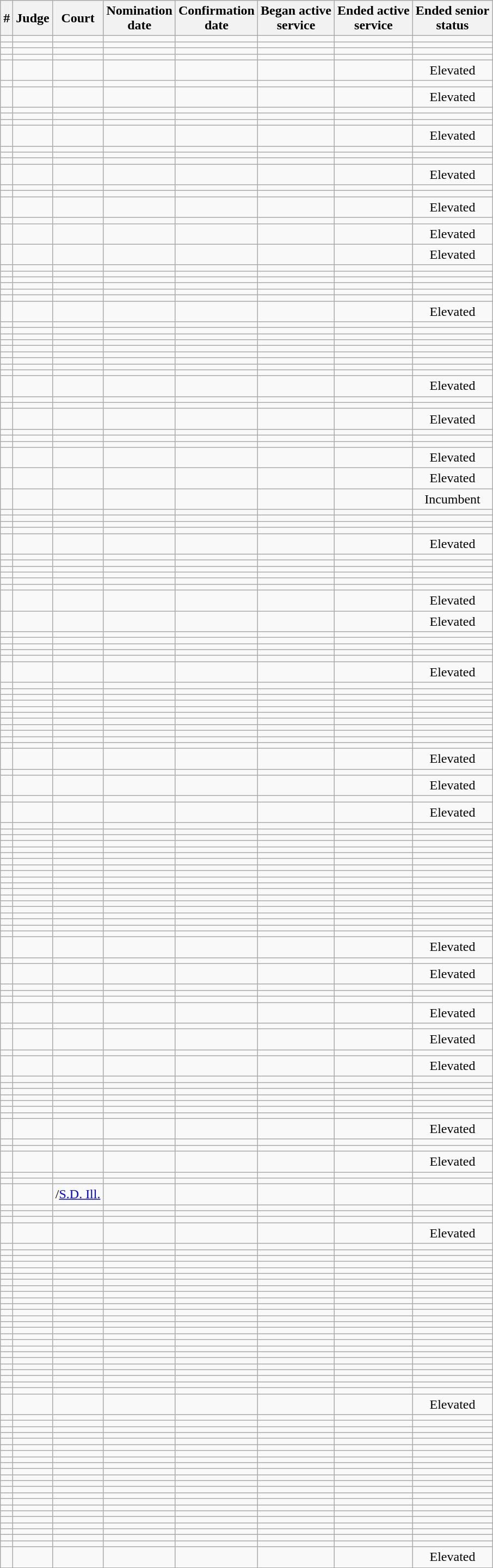<table class="sortable wikitable">
<tr bgcolor="#ececec">
<th>#</th>
<th>Judge</th>
<th>Court<br></th>
<th>Nomination<br>date</th>
<th>Confirmation<br>date</th>
<th>Began active<br>service</th>
<th>Ended active<br>service</th>
<th>Ended senior<br>status</th>
</tr>
<tr>
<td></td>
<td></td>
<td></td>
<td></td>
<td></td>
<td></td>
<td></td>
<td></td>
</tr>
<tr>
<td></td>
<td></td>
<td></td>
<td></td>
<td></td>
<td></td>
<td></td>
<td></td>
</tr>
<tr>
<td></td>
<td></td>
<td></td>
<td></td>
<td></td>
<td></td>
<td></td>
<td></td>
</tr>
<tr>
<td></td>
<td></td>
<td></td>
<td></td>
<td></td>
<td></td>
<td></td>
<td align="center"></td>
</tr>
<tr>
<td></td>
<td></td>
<td></td>
<td></td>
<td></td>
<td></td>
<td></td>
<td align="center">Elevated</td>
</tr>
<tr>
<td></td>
<td></td>
<td></td>
<td></td>
<td></td>
<td></td>
<td></td>
<td align="center"></td>
</tr>
<tr>
<td></td>
<td></td>
<td></td>
<td></td>
<td></td>
<td></td>
<td></td>
<td align="center">Elevated</td>
</tr>
<tr>
<td></td>
<td></td>
<td></td>
<td></td>
<td></td>
<td></td>
<td></td>
<td></td>
</tr>
<tr>
<td></td>
<td></td>
<td></td>
<td></td>
<td></td>
<td></td>
<td></td>
<td align="center"></td>
</tr>
<tr>
<td></td>
<td></td>
<td></td>
<td></td>
<td></td>
<td></td>
<td></td>
<td align="center"></td>
</tr>
<tr>
<td></td>
<td></td>
<td></td>
<td></td>
<td></td>
<td></td>
<td></td>
<td align="center">Elevated</td>
</tr>
<tr>
<td></td>
<td></td>
<td></td>
<td></td>
<td></td>
<td></td>
<td></td>
<td></td>
</tr>
<tr>
<td></td>
<td></td>
<td></td>
<td></td>
<td></td>
<td></td>
<td></td>
<td></td>
</tr>
<tr>
<td></td>
<td></td>
<td></td>
<td></td>
<td></td>
<td></td>
<td></td>
<td></td>
</tr>
<tr>
<td></td>
<td></td>
<td></td>
<td></td>
<td></td>
<td></td>
<td></td>
<td align="center">Elevated</td>
</tr>
<tr>
<td></td>
<td></td>
<td></td>
<td></td>
<td></td>
<td></td>
<td></td>
<td></td>
</tr>
<tr>
<td></td>
<td></td>
<td></td>
<td></td>
<td></td>
<td></td>
<td></td>
<td></td>
</tr>
<tr>
<td></td>
<td></td>
<td></td>
<td></td>
<td></td>
<td></td>
<td></td>
<td align="center">Elevated</td>
</tr>
<tr>
<td></td>
<td></td>
<td></td>
<td></td>
<td></td>
<td></td>
<td></td>
<td></td>
</tr>
<tr>
<td></td>
<td></td>
<td></td>
<td></td>
<td></td>
<td></td>
<td></td>
<td align="center">Elevated</td>
</tr>
<tr>
<td></td>
<td></td>
<td></td>
<td></td>
<td></td>
<td></td>
<td></td>
<td align="center">Elevated</td>
</tr>
<tr>
<td></td>
<td></td>
<td></td>
<td></td>
<td></td>
<td></td>
<td></td>
<td align="center"></td>
</tr>
<tr>
<td></td>
<td></td>
<td></td>
<td></td>
<td></td>
<td></td>
<td></td>
<td></td>
</tr>
<tr>
<td></td>
<td></td>
<td></td>
<td></td>
<td></td>
<td></td>
<td></td>
<td></td>
</tr>
<tr>
<td></td>
<td></td>
<td></td>
<td></td>
<td></td>
<td></td>
<td></td>
<td></td>
</tr>
<tr>
<td></td>
<td></td>
<td></td>
<td></td>
<td></td>
<td></td>
<td></td>
<td></td>
</tr>
<tr>
<td></td>
<td></td>
<td></td>
<td></td>
<td></td>
<td></td>
<td></td>
<td></td>
</tr>
<tr>
<td></td>
<td></td>
<td></td>
<td></td>
<td></td>
<td></td>
<td></td>
<td align="center">Elevated</td>
</tr>
<tr>
<td></td>
<td></td>
<td></td>
<td></td>
<td></td>
<td></td>
<td></td>
<td></td>
</tr>
<tr>
<td></td>
<td></td>
<td></td>
<td></td>
<td></td>
<td></td>
<td></td>
<td></td>
</tr>
<tr>
<td></td>
<td></td>
<td></td>
<td></td>
<td></td>
<td></td>
<td></td>
<td></td>
</tr>
<tr>
<td></td>
<td></td>
<td></td>
<td></td>
<td></td>
<td></td>
<td></td>
<td align="center"></td>
</tr>
<tr>
<td></td>
<td></td>
<td></td>
<td></td>
<td></td>
<td></td>
<td></td>
<td></td>
</tr>
<tr>
<td></td>
<td></td>
<td></td>
<td></td>
<td></td>
<td></td>
<td></td>
<td></td>
</tr>
<tr>
<td></td>
<td></td>
<td></td>
<td></td>
<td></td>
<td></td>
<td></td>
<td></td>
</tr>
<tr>
<td></td>
<td></td>
<td></td>
<td></td>
<td></td>
<td></td>
<td></td>
<td align="center"></td>
</tr>
<tr>
<td></td>
<td></td>
<td></td>
<td></td>
<td></td>
<td></td>
<td></td>
<td></td>
</tr>
<tr>
<td></td>
<td></td>
<td></td>
<td></td>
<td></td>
<td></td>
<td></td>
<td align="center">Elevated</td>
</tr>
<tr>
<td></td>
<td></td>
<td></td>
<td></td>
<td></td>
<td></td>
<td></td>
<td></td>
</tr>
<tr>
<td></td>
<td></td>
<td></td>
<td></td>
<td></td>
<td></td>
<td></td>
<td align="center"></td>
</tr>
<tr>
<td></td>
<td></td>
<td></td>
<td></td>
<td></td>
<td></td>
<td></td>
<td align="center">Elevated</td>
</tr>
<tr>
<td></td>
<td></td>
<td></td>
<td></td>
<td></td>
<td></td>
<td></td>
<td></td>
</tr>
<tr>
<td></td>
<td></td>
<td></td>
<td></td>
<td></td>
<td></td>
<td></td>
<td></td>
</tr>
<tr>
<td></td>
<td></td>
<td></td>
<td></td>
<td></td>
<td></td>
<td></td>
<td></td>
</tr>
<tr>
<td></td>
<td></td>
<td></td>
<td></td>
<td></td>
<td></td>
<td></td>
<td align="center">Elevated</td>
</tr>
<tr>
<td></td>
<td></td>
<td></td>
<td></td>
<td></td>
<td></td>
<td></td>
<td align="center">Elevated</td>
</tr>
<tr>
<td></td>
<td></td>
<td></td>
<td></td>
<td></td>
<td></td>
<td></td>
<td align="center">Incumbent</td>
</tr>
<tr>
<td></td>
<td></td>
<td></td>
<td></td>
<td></td>
<td></td>
<td></td>
<td></td>
</tr>
<tr>
<td></td>
<td></td>
<td></td>
<td></td>
<td></td>
<td></td>
<td></td>
<td></td>
</tr>
<tr>
<td></td>
<td></td>
<td></td>
<td></td>
<td></td>
<td></td>
<td></td>
<td></td>
</tr>
<tr>
<td></td>
<td></td>
<td></td>
<td></td>
<td></td>
<td></td>
<td></td>
<td align="center"></td>
</tr>
<tr>
<td></td>
<td></td>
<td></td>
<td></td>
<td></td>
<td></td>
<td></td>
<td align="center">Elevated</td>
</tr>
<tr>
<td></td>
<td></td>
<td></td>
<td></td>
<td></td>
<td></td>
<td></td>
<td align="center"></td>
</tr>
<tr>
<td></td>
<td></td>
<td></td>
<td></td>
<td></td>
<td></td>
<td></td>
<td></td>
</tr>
<tr>
<td></td>
<td></td>
<td></td>
<td></td>
<td></td>
<td></td>
<td></td>
<td align="center"></td>
</tr>
<tr>
<td></td>
<td></td>
<td></td>
<td></td>
<td></td>
<td></td>
<td></td>
<td align="center"></td>
</tr>
<tr>
<td></td>
<td></td>
<td></td>
<td></td>
<td></td>
<td></td>
<td></td>
<td></td>
</tr>
<tr>
<td></td>
<td></td>
<td></td>
<td></td>
<td></td>
<td></td>
<td></td>
<td></td>
</tr>
<tr>
<td></td>
<td></td>
<td></td>
<td></td>
<td></td>
<td></td>
<td></td>
<td align="center">Elevated</td>
</tr>
<tr>
<td></td>
<td></td>
<td></td>
<td></td>
<td></td>
<td></td>
<td></td>
<td align="center">Elevated</td>
</tr>
<tr>
<td></td>
<td></td>
<td></td>
<td></td>
<td></td>
<td></td>
<td></td>
<td></td>
</tr>
<tr>
<td></td>
<td></td>
<td></td>
<td></td>
<td></td>
<td></td>
<td></td>
<td></td>
</tr>
<tr>
<td></td>
<td></td>
<td></td>
<td></td>
<td></td>
<td></td>
<td></td>
<td></td>
</tr>
<tr>
<td></td>
<td></td>
<td></td>
<td></td>
<td></td>
<td></td>
<td></td>
<td align="center"></td>
</tr>
<tr>
<td></td>
<td></td>
<td></td>
<td></td>
<td></td>
<td></td>
<td></td>
<td></td>
</tr>
<tr>
<td></td>
<td></td>
<td></td>
<td></td>
<td></td>
<td></td>
<td></td>
<td align="center">Elevated</td>
</tr>
<tr>
<td></td>
<td></td>
<td></td>
<td></td>
<td></td>
<td></td>
<td></td>
<td></td>
</tr>
<tr>
<td></td>
<td></td>
<td></td>
<td></td>
<td></td>
<td></td>
<td></td>
<td align="center"></td>
</tr>
<tr>
<td></td>
<td></td>
<td></td>
<td></td>
<td></td>
<td></td>
<td></td>
<td></td>
</tr>
<tr>
<td></td>
<td></td>
<td></td>
<td></td>
<td></td>
<td></td>
<td></td>
<td></td>
</tr>
<tr>
<td></td>
<td></td>
<td></td>
<td></td>
<td></td>
<td></td>
<td></td>
<td></td>
</tr>
<tr>
<td></td>
<td></td>
<td></td>
<td></td>
<td></td>
<td></td>
<td></td>
<td></td>
</tr>
<tr>
<td></td>
<td></td>
<td></td>
<td></td>
<td></td>
<td></td>
<td></td>
<td></td>
</tr>
<tr>
<td></td>
<td></td>
<td></td>
<td></td>
<td></td>
<td></td>
<td></td>
<td></td>
</tr>
<tr>
<td></td>
<td></td>
<td></td>
<td></td>
<td></td>
<td></td>
<td></td>
<td></td>
</tr>
<tr>
<td></td>
<td></td>
<td></td>
<td></td>
<td></td>
<td></td>
<td></td>
<td></td>
</tr>
<tr>
<td></td>
<td></td>
<td></td>
<td></td>
<td></td>
<td></td>
<td></td>
<td></td>
</tr>
<tr>
<td></td>
<td></td>
<td></td>
<td></td>
<td></td>
<td></td>
<td></td>
<td align="center">Elevated</td>
</tr>
<tr>
<td></td>
<td></td>
<td></td>
<td></td>
<td></td>
<td></td>
<td></td>
<td></td>
</tr>
<tr>
<td></td>
<td></td>
<td></td>
<td></td>
<td></td>
<td></td>
<td></td>
<td align="center">Elevated</td>
</tr>
<tr>
<td></td>
<td></td>
<td></td>
<td></td>
<td></td>
<td></td>
<td></td>
<td align="center"></td>
</tr>
<tr>
<td></td>
<td></td>
<td></td>
<td></td>
<td></td>
<td></td>
<td></td>
<td align="center">Elevated</td>
</tr>
<tr>
<td></td>
<td></td>
<td></td>
<td></td>
<td></td>
<td></td>
<td></td>
<td></td>
</tr>
<tr>
<td></td>
<td></td>
<td></td>
<td></td>
<td></td>
<td></td>
<td></td>
<td align="center"></td>
</tr>
<tr>
<td></td>
<td></td>
<td></td>
<td></td>
<td></td>
<td></td>
<td></td>
<td align="center"></td>
</tr>
<tr>
<td></td>
<td></td>
<td></td>
<td></td>
<td></td>
<td></td>
<td></td>
<td></td>
</tr>
<tr>
<td></td>
<td></td>
<td></td>
<td></td>
<td></td>
<td></td>
<td></td>
<td></td>
</tr>
<tr>
<td></td>
<td></td>
<td></td>
<td></td>
<td></td>
<td></td>
<td></td>
<td></td>
</tr>
<tr>
<td></td>
<td></td>
<td></td>
<td></td>
<td></td>
<td></td>
<td></td>
<td></td>
</tr>
<tr>
<td></td>
<td></td>
<td></td>
<td></td>
<td></td>
<td></td>
<td></td>
<td align="center"></td>
</tr>
<tr>
<td></td>
<td></td>
<td></td>
<td></td>
<td></td>
<td></td>
<td></td>
<td></td>
</tr>
<tr>
<td></td>
<td></td>
<td></td>
<td></td>
<td></td>
<td></td>
<td></td>
<td></td>
</tr>
<tr>
<td></td>
<td></td>
<td></td>
<td></td>
<td></td>
<td></td>
<td></td>
<td align="center"></td>
</tr>
<tr>
<td></td>
<td></td>
<td></td>
<td></td>
<td></td>
<td></td>
<td></td>
<td></td>
</tr>
<tr>
<td></td>
<td></td>
<td></td>
<td></td>
<td></td>
<td></td>
<td></td>
<td></td>
</tr>
<tr>
<td></td>
<td></td>
<td></td>
<td></td>
<td></td>
<td></td>
<td></td>
<td></td>
</tr>
<tr>
<td></td>
<td></td>
<td></td>
<td></td>
<td></td>
<td></td>
<td></td>
<td></td>
</tr>
<tr>
<td></td>
<td></td>
<td></td>
<td></td>
<td></td>
<td></td>
<td></td>
<td></td>
</tr>
<tr>
<td></td>
<td></td>
<td></td>
<td></td>
<td></td>
<td></td>
<td></td>
<td></td>
</tr>
<tr>
<td></td>
<td></td>
<td></td>
<td></td>
<td></td>
<td></td>
<td></td>
<td></td>
</tr>
<tr>
<td></td>
<td></td>
<td></td>
<td></td>
<td></td>
<td></td>
<td></td>
<td></td>
</tr>
<tr>
<td></td>
<td></td>
<td></td>
<td></td>
<td></td>
<td></td>
<td></td>
<td align="center">Elevated</td>
</tr>
<tr>
<td></td>
<td></td>
<td></td>
<td></td>
<td></td>
<td></td>
<td></td>
<td></td>
</tr>
<tr>
<td></td>
<td></td>
<td></td>
<td></td>
<td></td>
<td></td>
<td></td>
<td align="center">Elevated</td>
</tr>
<tr>
<td></td>
<td></td>
<td></td>
<td></td>
<td></td>
<td></td>
<td></td>
<td></td>
</tr>
<tr>
<td></td>
<td></td>
<td></td>
<td></td>
<td></td>
<td></td>
<td></td>
<td></td>
</tr>
<tr>
<td></td>
<td></td>
<td></td>
<td></td>
<td></td>
<td></td>
<td></td>
<td align="center"></td>
</tr>
<tr>
<td></td>
<td></td>
<td></td>
<td></td>
<td></td>
<td></td>
<td></td>
<td align="center">Elevated</td>
</tr>
<tr>
<td></td>
<td></td>
<td></td>
<td></td>
<td></td>
<td></td>
<td></td>
<td></td>
</tr>
<tr>
<td></td>
<td></td>
<td></td>
<td></td>
<td></td>
<td></td>
<td></td>
<td align="center">Elevated</td>
</tr>
<tr>
<td></td>
<td></td>
<td></td>
<td></td>
<td></td>
<td></td>
<td></td>
<td></td>
</tr>
<tr>
<td></td>
<td></td>
<td></td>
<td></td>
<td></td>
<td></td>
<td></td>
<td align="center">Elevated</td>
</tr>
<tr>
<td></td>
<td></td>
<td></td>
<td></td>
<td></td>
<td></td>
<td></td>
<td align="center"></td>
</tr>
<tr>
<td></td>
<td></td>
<td></td>
<td></td>
<td></td>
<td></td>
<td></td>
<td></td>
</tr>
<tr>
<td></td>
<td></td>
<td></td>
<td></td>
<td></td>
<td></td>
<td></td>
<td align="center"></td>
</tr>
<tr>
<td></td>
<td></td>
<td></td>
<td></td>
<td></td>
<td></td>
<td></td>
<td align="center"></td>
</tr>
<tr>
<td></td>
<td></td>
<td></td>
<td></td>
<td></td>
<td></td>
<td></td>
<td align="center"></td>
</tr>
<tr>
<td></td>
<td></td>
<td></td>
<td></td>
<td></td>
<td></td>
<td></td>
<td></td>
</tr>
<tr>
<td></td>
<td></td>
<td></td>
<td></td>
<td></td>
<td></td>
<td></td>
<td></td>
</tr>
<tr>
<td></td>
<td></td>
<td></td>
<td></td>
<td></td>
<td></td>
<td></td>
<td align="center">Elevated</td>
</tr>
<tr>
<td></td>
<td></td>
<td></td>
<td></td>
<td></td>
<td></td>
<td></td>
<td></td>
</tr>
<tr>
<td></td>
<td></td>
<td></td>
<td></td>
<td></td>
<td></td>
<td></td>
<td align="center"></td>
</tr>
<tr>
<td></td>
<td></td>
<td></td>
<td></td>
<td></td>
<td></td>
<td></td>
<td align="center">Elevated</td>
</tr>
<tr>
<td></td>
<td></td>
<td></td>
<td></td>
<td></td>
<td></td>
<td></td>
<td></td>
</tr>
<tr>
<td></td>
<td></td>
<td></td>
<td></td>
<td></td>
<td></td>
<td></td>
<td></td>
</tr>
<tr>
<td></td>
<td></td>
<td>/<a href='#'>S.D. Ill.</a></td>
<td></td>
<td></td>
<td></td>
<td></td>
<td></td>
</tr>
<tr>
<td></td>
<td></td>
<td></td>
<td></td>
<td></td>
<td></td>
<td></td>
<td align="center"></td>
</tr>
<tr>
<td></td>
<td></td>
<td></td>
<td></td>
<td></td>
<td></td>
<td></td>
<td></td>
</tr>
<tr>
<td></td>
<td></td>
<td></td>
<td></td>
<td></td>
<td></td>
<td></td>
<td></td>
</tr>
<tr>
<td></td>
<td></td>
<td></td>
<td></td>
<td></td>
<td></td>
<td></td>
<td align="center">Elevated</td>
</tr>
<tr>
<td></td>
<td></td>
<td></td>
<td></td>
<td></td>
<td></td>
<td></td>
<td></td>
</tr>
<tr>
<td></td>
<td></td>
<td></td>
<td></td>
<td></td>
<td></td>
<td></td>
<td></td>
</tr>
<tr>
<td></td>
<td></td>
<td></td>
<td></td>
<td></td>
<td></td>
<td></td>
<td></td>
</tr>
<tr>
<td></td>
<td></td>
<td></td>
<td></td>
<td></td>
<td></td>
<td></td>
<td></td>
</tr>
<tr>
<td></td>
<td></td>
<td></td>
<td></td>
<td></td>
<td></td>
<td></td>
<td></td>
</tr>
<tr>
<td></td>
<td></td>
<td></td>
<td></td>
<td></td>
<td></td>
<td></td>
<td></td>
</tr>
<tr>
<td></td>
<td></td>
<td></td>
<td></td>
<td></td>
<td></td>
<td></td>
<td></td>
</tr>
<tr>
<td></td>
<td></td>
<td></td>
<td></td>
<td></td>
<td></td>
<td></td>
<td></td>
</tr>
<tr>
<td></td>
<td></td>
<td></td>
<td></td>
<td></td>
<td></td>
<td></td>
<td></td>
</tr>
<tr>
<td></td>
<td></td>
<td></td>
<td></td>
<td></td>
<td></td>
<td></td>
<td></td>
</tr>
<tr>
<td></td>
<td></td>
<td></td>
<td></td>
<td></td>
<td></td>
<td></td>
<td align="center"></td>
</tr>
<tr>
<td></td>
<td></td>
<td></td>
<td></td>
<td></td>
<td></td>
<td></td>
<td></td>
</tr>
<tr>
<td></td>
<td></td>
<td></td>
<td></td>
<td></td>
<td></td>
<td></td>
<td></td>
</tr>
<tr>
<td></td>
<td></td>
<td></td>
<td></td>
<td></td>
<td></td>
<td></td>
<td align="center"></td>
</tr>
<tr>
<td></td>
<td></td>
<td></td>
<td></td>
<td></td>
<td></td>
<td></td>
<td></td>
</tr>
<tr>
<td></td>
<td></td>
<td></td>
<td></td>
<td></td>
<td></td>
<td></td>
<td></td>
</tr>
<tr>
<td></td>
<td></td>
<td></td>
<td></td>
<td></td>
<td></td>
<td></td>
<td></td>
</tr>
<tr>
<td></td>
<td></td>
<td></td>
<td></td>
<td></td>
<td></td>
<td></td>
<td></td>
</tr>
<tr>
<td></td>
<td></td>
<td></td>
<td></td>
<td></td>
<td></td>
<td></td>
<td></td>
</tr>
<tr>
<td></td>
<td></td>
<td></td>
<td></td>
<td></td>
<td></td>
<td></td>
<td align="center"></td>
</tr>
<tr>
<td></td>
<td></td>
<td></td>
<td></td>
<td></td>
<td></td>
<td></td>
<td></td>
</tr>
<tr>
<td></td>
<td></td>
<td></td>
<td></td>
<td></td>
<td></td>
<td></td>
<td align="center"></td>
</tr>
<tr>
<td></td>
<td></td>
<td></td>
<td></td>
<td></td>
<td></td>
<td></td>
<td align="center"></td>
</tr>
<tr>
<td></td>
<td></td>
<td></td>
<td></td>
<td></td>
<td></td>
<td></td>
<td></td>
</tr>
<tr>
<td></td>
<td></td>
<td></td>
<td></td>
<td></td>
<td></td>
<td></td>
<td></td>
</tr>
<tr>
<td></td>
<td></td>
<td></td>
<td></td>
<td></td>
<td></td>
<td></td>
<td align="center">Elevated</td>
</tr>
<tr>
<td></td>
<td></td>
<td></td>
<td></td>
<td></td>
<td></td>
<td></td>
<td align="center"></td>
</tr>
<tr>
<td></td>
<td></td>
<td></td>
<td></td>
<td></td>
<td></td>
<td></td>
<td></td>
</tr>
<tr>
<td></td>
<td></td>
<td></td>
<td></td>
<td></td>
<td></td>
<td></td>
<td></td>
</tr>
<tr>
<td></td>
<td></td>
<td></td>
<td></td>
<td></td>
<td></td>
<td></td>
<td></td>
</tr>
<tr>
<td></td>
<td></td>
<td></td>
<td></td>
<td></td>
<td></td>
<td></td>
<td></td>
</tr>
<tr>
<td></td>
<td></td>
<td></td>
<td></td>
<td></td>
<td></td>
<td></td>
<td></td>
</tr>
<tr>
<td></td>
<td></td>
<td></td>
<td></td>
<td></td>
<td></td>
<td></td>
<td align="center"></td>
</tr>
<tr>
<td></td>
<td></td>
<td></td>
<td></td>
<td></td>
<td></td>
<td></td>
<td></td>
</tr>
<tr>
<td></td>
<td></td>
<td></td>
<td></td>
<td></td>
<td></td>
<td></td>
<td></td>
</tr>
<tr>
<td></td>
<td></td>
<td></td>
<td></td>
<td></td>
<td></td>
<td></td>
<td></td>
</tr>
<tr>
<td></td>
<td></td>
<td></td>
<td></td>
<td></td>
<td></td>
<td></td>
<td></td>
</tr>
<tr>
<td></td>
<td></td>
<td></td>
<td></td>
<td></td>
<td></td>
<td></td>
<td></td>
</tr>
<tr>
<td></td>
<td></td>
<td></td>
<td></td>
<td></td>
<td></td>
<td></td>
<td align="center"></td>
</tr>
<tr>
<td></td>
<td></td>
<td></td>
<td></td>
<td></td>
<td></td>
<td></td>
<td></td>
</tr>
<tr>
<td></td>
<td></td>
<td></td>
<td></td>
<td></td>
<td></td>
<td></td>
<td></td>
</tr>
<tr>
<td></td>
<td></td>
<td></td>
<td></td>
<td></td>
<td></td>
<td></td>
<td align="center"></td>
</tr>
<tr>
<td></td>
<td></td>
<td></td>
<td></td>
<td></td>
<td></td>
<td></td>
<td align="center"></td>
</tr>
<tr>
<td></td>
<td></td>
<td></td>
<td></td>
<td></td>
<td></td>
<td></td>
<td></td>
</tr>
<tr>
<td></td>
<td></td>
<td></td>
<td></td>
<td></td>
<td></td>
<td></td>
<td></td>
</tr>
<tr>
<td></td>
<td></td>
<td></td>
<td></td>
<td></td>
<td></td>
<td></td>
<td align="center"></td>
</tr>
<tr>
<td></td>
<td></td>
<td></td>
<td></td>
<td></td>
<td></td>
<td></td>
<td></td>
</tr>
<tr>
<td></td>
<td></td>
<td></td>
<td></td>
<td></td>
<td></td>
<td></td>
<td align="center"></td>
</tr>
<tr>
<td></td>
<td></td>
<td></td>
<td></td>
<td></td>
<td></td>
<td></td>
<td align="center">Elevated</td>
</tr>
</table>
